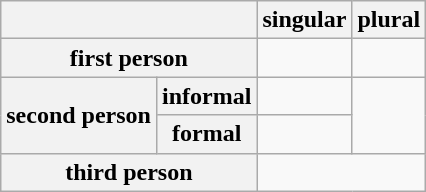<table class="wikitable">
<tr>
<th colspan=2> </th>
<th>singular</th>
<th>plural</th>
</tr>
<tr>
<th colspan=2>first person</th>
<td></td>
<td></td>
</tr>
<tr>
<th rowspan=2>second person</th>
<th>informal</th>
<td></td>
<td rowspan=2></td>
</tr>
<tr>
<th>formal</th>
<td></td>
</tr>
<tr>
<th colspan=2>third person</th>
<td colspan=2></td>
</tr>
</table>
